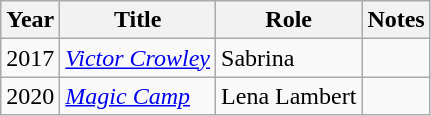<table class="wikitable">
<tr align="center">
<th>Year</th>
<th>Title</th>
<th>Role</th>
<th>Notes</th>
</tr>
<tr>
<td>2017</td>
<td><em><a href='#'>Victor Crowley</a></em></td>
<td>Sabrina</td>
<td></td>
</tr>
<tr>
<td>2020</td>
<td><em><a href='#'>Magic Camp</a></em></td>
<td>Lena Lambert</td>
<td></td>
</tr>
</table>
